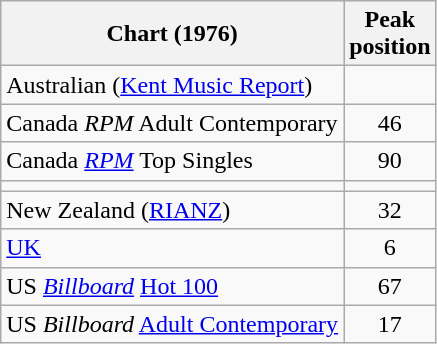<table class="wikitable sortable">
<tr>
<th>Chart (1976)</th>
<th>Peak<br>position</th>
</tr>
<tr>
<td>Australian (<a href='#'>Kent Music Report</a>)</td>
<td></td>
</tr>
<tr>
<td>Canada <em>RPM</em> Adult Contemporary</td>
<td style="text-align:center;">46</td>
</tr>
<tr>
<td>Canada <em><a href='#'>RPM</a></em> Top Singles</td>
<td style="text-align:center;">90</td>
</tr>
<tr>
<td></td>
</tr>
<tr>
<td>New Zealand (<a href='#'>RIANZ</a>)</td>
<td style="text-align:center;">32</td>
</tr>
<tr>
<td><a href='#'>UK</a></td>
<td style="text-align:center;">6</td>
</tr>
<tr>
<td>US <em><a href='#'>Billboard</a></em> <a href='#'>Hot 100</a></td>
<td style="text-align:center;">67</td>
</tr>
<tr>
<td>US <em>Billboard</em> <a href='#'>Adult Contemporary</a></td>
<td style="text-align:center;">17</td>
</tr>
</table>
